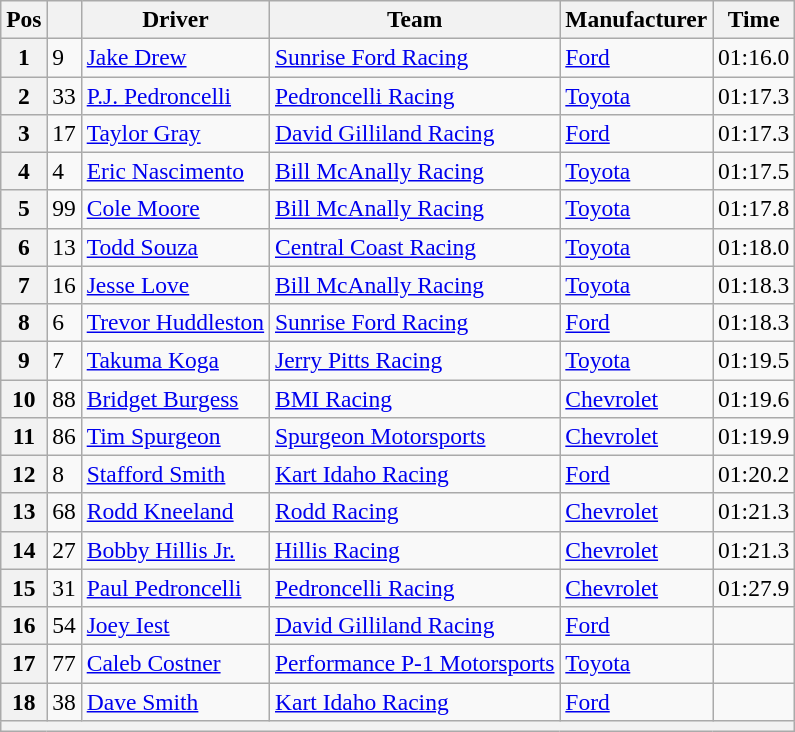<table class="wikitable" style="font-size:98%">
<tr>
<th>Pos</th>
<th></th>
<th>Driver</th>
<th>Team</th>
<th>Manufacturer</th>
<th>Time</th>
</tr>
<tr>
<th>1</th>
<td>9</td>
<td><a href='#'>Jake Drew</a></td>
<td><a href='#'>Sunrise Ford Racing</a></td>
<td><a href='#'>Ford</a></td>
<td>01:16.0</td>
</tr>
<tr>
<th>2</th>
<td>33</td>
<td><a href='#'>P.J. Pedroncelli</a></td>
<td><a href='#'>Pedroncelli Racing</a></td>
<td><a href='#'>Toyota</a></td>
<td>01:17.3</td>
</tr>
<tr>
<th>3</th>
<td>17</td>
<td><a href='#'>Taylor Gray</a></td>
<td><a href='#'>David Gilliland Racing</a></td>
<td><a href='#'>Ford</a></td>
<td>01:17.3</td>
</tr>
<tr>
<th>4</th>
<td>4</td>
<td><a href='#'>Eric Nascimento</a></td>
<td><a href='#'>Bill McAnally Racing</a></td>
<td><a href='#'>Toyota</a></td>
<td>01:17.5</td>
</tr>
<tr>
<th>5</th>
<td>99</td>
<td><a href='#'>Cole Moore</a></td>
<td><a href='#'>Bill McAnally Racing</a></td>
<td><a href='#'>Toyota</a></td>
<td>01:17.8</td>
</tr>
<tr>
<th>6</th>
<td>13</td>
<td><a href='#'>Todd Souza</a></td>
<td><a href='#'>Central Coast Racing</a></td>
<td><a href='#'>Toyota</a></td>
<td>01:18.0</td>
</tr>
<tr>
<th>7</th>
<td>16</td>
<td><a href='#'>Jesse Love</a></td>
<td><a href='#'>Bill McAnally Racing</a></td>
<td><a href='#'>Toyota</a></td>
<td>01:18.3</td>
</tr>
<tr>
<th>8</th>
<td>6</td>
<td><a href='#'>Trevor Huddleston</a></td>
<td><a href='#'>Sunrise Ford Racing</a></td>
<td><a href='#'>Ford</a></td>
<td>01:18.3</td>
</tr>
<tr>
<th>9</th>
<td>7</td>
<td><a href='#'>Takuma Koga</a></td>
<td><a href='#'>Jerry Pitts Racing</a></td>
<td><a href='#'>Toyota</a></td>
<td>01:19.5</td>
</tr>
<tr>
<th>10</th>
<td>88</td>
<td><a href='#'>Bridget Burgess</a></td>
<td><a href='#'>BMI Racing</a></td>
<td><a href='#'>Chevrolet</a></td>
<td>01:19.6</td>
</tr>
<tr>
<th>11</th>
<td>86</td>
<td><a href='#'>Tim Spurgeon</a></td>
<td><a href='#'>Spurgeon Motorsports</a></td>
<td><a href='#'>Chevrolet</a></td>
<td>01:19.9</td>
</tr>
<tr>
<th>12</th>
<td>8</td>
<td><a href='#'>Stafford Smith</a></td>
<td><a href='#'>Kart Idaho Racing</a></td>
<td><a href='#'>Ford</a></td>
<td>01:20.2</td>
</tr>
<tr>
<th>13</th>
<td>68</td>
<td><a href='#'>Rodd Kneeland</a></td>
<td><a href='#'>Rodd Racing</a></td>
<td><a href='#'>Chevrolet</a></td>
<td>01:21.3</td>
</tr>
<tr>
<th>14</th>
<td>27</td>
<td><a href='#'>Bobby Hillis Jr.</a></td>
<td><a href='#'>Hillis Racing</a></td>
<td><a href='#'>Chevrolet</a></td>
<td>01:21.3</td>
</tr>
<tr>
<th>15</th>
<td>31</td>
<td><a href='#'>Paul Pedroncelli</a></td>
<td><a href='#'>Pedroncelli Racing</a></td>
<td><a href='#'>Chevrolet</a></td>
<td>01:27.9</td>
</tr>
<tr>
<th>16</th>
<td>54</td>
<td><a href='#'>Joey Iest</a></td>
<td><a href='#'>David Gilliland Racing</a></td>
<td><a href='#'>Ford</a></td>
<td></td>
</tr>
<tr>
<th>17</th>
<td>77</td>
<td><a href='#'>Caleb Costner</a></td>
<td><a href='#'>Performance P-1 Motorsports</a></td>
<td><a href='#'>Toyota</a></td>
<td></td>
</tr>
<tr>
<th>18</th>
<td>38</td>
<td><a href='#'>Dave Smith</a></td>
<td><a href='#'>Kart Idaho Racing</a></td>
<td><a href='#'>Ford</a></td>
<td></td>
</tr>
<tr>
<th colspan="6"></th>
</tr>
</table>
